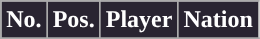<table class="wikitable sortable">
<tr>
<th style="background:#292431; color:#FFFFFF; ">No.</th>
<th style="background:#292431; color:#FFFFFF; ">Pos.</th>
<th style="background:#292431; color:#FFFFFF; ">Player</th>
<th style="background:#292431; color:#FFFFFF; ">Nation</th>
</tr>
<tr>
</tr>
</table>
